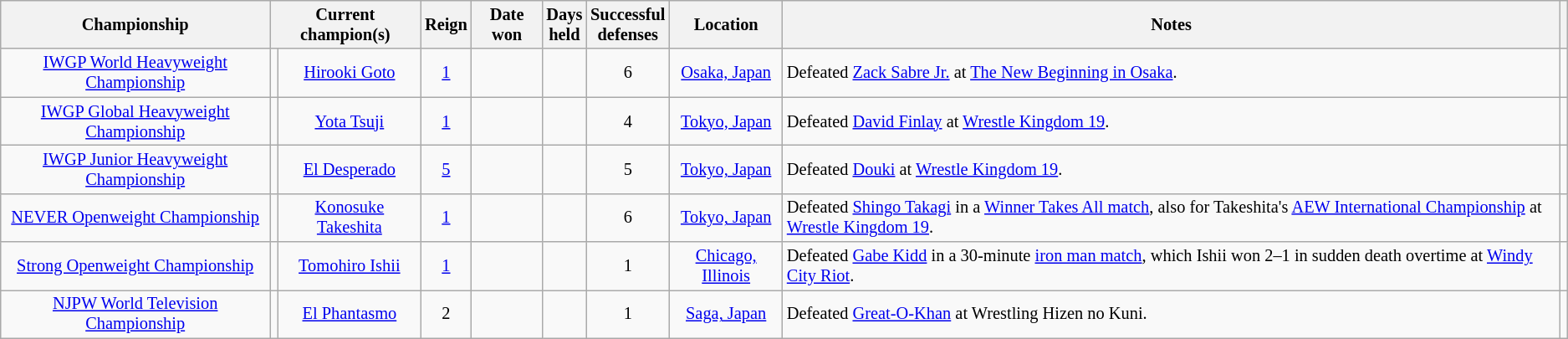<table class="wikitable" style="font-size: 85%;">
<tr>
<th>Championship</th>
<th colspan=2>Current champion(s)</th>
<th>Reign</th>
<th>Date won</th>
<th>Days<br>held</th>
<th>Successful<br>defenses</th>
<th>Location</th>
<th class=unsortable>Notes</th>
<th class="unsortable"></th>
</tr>
<tr>
<td align=center><a href='#'>IWGP World Heavyweight Championship</a></td>
<td align=center></td>
<td align=center><a href='#'>Hirooki Goto</a></td>
<td align=center><a href='#'>1</a></td>
<td align=center></td>
<td align=center></td>
<td align=center>6</td>
<td align=center><a href='#'>Osaka, Japan</a></td>
<td align=left>Defeated <a href='#'>Zack Sabre Jr.</a> at <a href='#'>The New Beginning in Osaka</a>.</td>
<td align=center></td>
</tr>
<tr>
<td align=center><a href='#'>IWGP Global Heavyweight Championship</a></td>
<td align=center></td>
<td align=center><a href='#'>Yota Tsuji</a></td>
<td align=center><a href='#'>1</a></td>
<td align=center></td>
<td align=center></td>
<td align=center>4</td>
<td align=center><a href='#'>Tokyo, Japan</a></td>
<td align=left>Defeated <a href='#'>David Finlay</a> at <a href='#'>Wrestle Kingdom 19</a>.</td>
<td align=center></td>
</tr>
<tr>
<td align=center><a href='#'>IWGP Junior Heavyweight Championship</a></td>
<td align=center></td>
<td align=center><a href='#'>El Desperado</a></td>
<td align=center><a href='#'>5</a></td>
<td align=center></td>
<td align=center></td>
<td align=center>5</td>
<td align=center><a href='#'>Tokyo, Japan</a></td>
<td align=left>Defeated <a href='#'>Douki</a> at <a href='#'>Wrestle Kingdom 19</a>.</td>
<td align=center></td>
</tr>
<tr>
<td align=center><a href='#'>NEVER Openweight Championship</a></td>
<td align=center></td>
<td align=center><a href='#'>Konosuke Takeshita</a></td>
<td align=center><a href='#'>1</a></td>
<td align=center></td>
<td align=center></td>
<td align=center>6</td>
<td align=center><a href='#'>Tokyo, Japan</a></td>
<td align=left>Defeated <a href='#'>Shingo Takagi</a> in a <a href='#'>Winner Takes All match</a>, also for Takeshita's <a href='#'>AEW International Championship</a> at <a href='#'>Wrestle Kingdom 19</a>.</td>
<td align=center></td>
</tr>
<tr>
<td align=center><a href='#'>Strong Openweight Championship</a></td>
<td align=center></td>
<td align=center><a href='#'>Tomohiro Ishii</a></td>
<td align=center><a href='#'>1</a></td>
<td align=center></td>
<td align=center></td>
<td align=center>1</td>
<td align=center><a href='#'>Chicago, Illinois</a></td>
<td align=left>Defeated <a href='#'>Gabe Kidd</a> in a 30-minute <a href='#'>iron man match</a>, which Ishii won 2–1 in sudden death overtime at <a href='#'>Windy City Riot</a>.</td>
<td align=center></td>
</tr>
<tr>
<td align=center><a href='#'>NJPW World Television Championship</a></td>
<td align=center></td>
<td align=center><a href='#'>El Phantasmo</a></td>
<td align=center>2</td>
<td align=center></td>
<td align=center></td>
<td align=center>1</td>
<td align=center><a href='#'>Saga, Japan</a></td>
<td align=left>Defeated <a href='#'>Great-O-Khan</a> at Wrestling Hizen no Kuni.</td>
<td align=center></td>
</tr>
</table>
